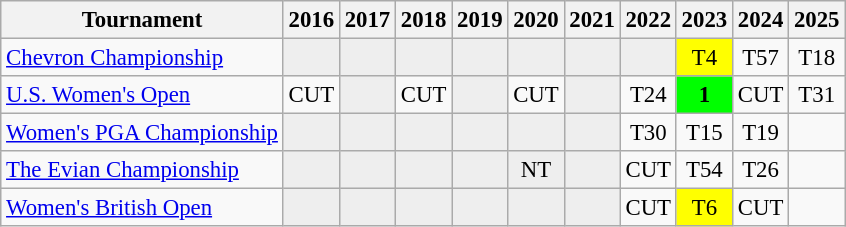<table class="wikitable" style="font-size:95%;text-align:center;">
<tr>
<th>Tournament</th>
<th>2016</th>
<th>2017</th>
<th>2018</th>
<th>2019</th>
<th>2020</th>
<th>2021</th>
<th>2022</th>
<th>2023</th>
<th>2024</th>
<th>2025</th>
</tr>
<tr>
<td align=left><a href='#'>Chevron Championship</a></td>
<td style="background:#eeeeee;"></td>
<td style="background:#eeeeee;"></td>
<td style="background:#eeeeee;"></td>
<td style="background:#eeeeee;"></td>
<td style="background:#eeeeee;"></td>
<td style="background:#eeeeee;"></td>
<td style="background:#eeeeee;"></td>
<td style="background:yellow;">T4</td>
<td>T57</td>
<td>T18</td>
</tr>
<tr>
<td align=left><a href='#'>U.S. Women's Open</a></td>
<td>CUT</td>
<td style="background:#eeeeee;"></td>
<td>CUT</td>
<td style="background:#eeeeee;"></td>
<td>CUT</td>
<td style="background:#eeeeee;"></td>
<td>T24</td>
<td style="background:lime;"><strong>1</strong></td>
<td>CUT</td>
<td>T31</td>
</tr>
<tr>
<td align=left><a href='#'>Women's PGA Championship</a></td>
<td style="background:#eeeeee;"></td>
<td style="background:#eeeeee;"></td>
<td style="background:#eeeeee;"></td>
<td style="background:#eeeeee;"></td>
<td style="background:#eeeeee;"></td>
<td style="background:#eeeeee;"></td>
<td>T30</td>
<td>T15</td>
<td>T19</td>
<td></td>
</tr>
<tr>
<td align=left><a href='#'>The Evian Championship</a></td>
<td style="background:#eeeeee;"></td>
<td style="background:#eeeeee;"></td>
<td style="background:#eeeeee;"></td>
<td style="background:#eeeeee;"></td>
<td style="background:#eeeeee;">NT</td>
<td style="background:#eeeeee;"></td>
<td>CUT</td>
<td>T54</td>
<td>T26</td>
<td></td>
</tr>
<tr>
<td align=left><a href='#'>Women's British Open</a></td>
<td style="background:#eeeeee;"></td>
<td style="background:#eeeeee;"></td>
<td style="background:#eeeeee;"></td>
<td style="background:#eeeeee;"></td>
<td style="background:#eeeeee;"></td>
<td style="background:#eeeeee;"></td>
<td>CUT</td>
<td style="background:yellow;">T6</td>
<td>CUT</td>
<td></td>
</tr>
</table>
